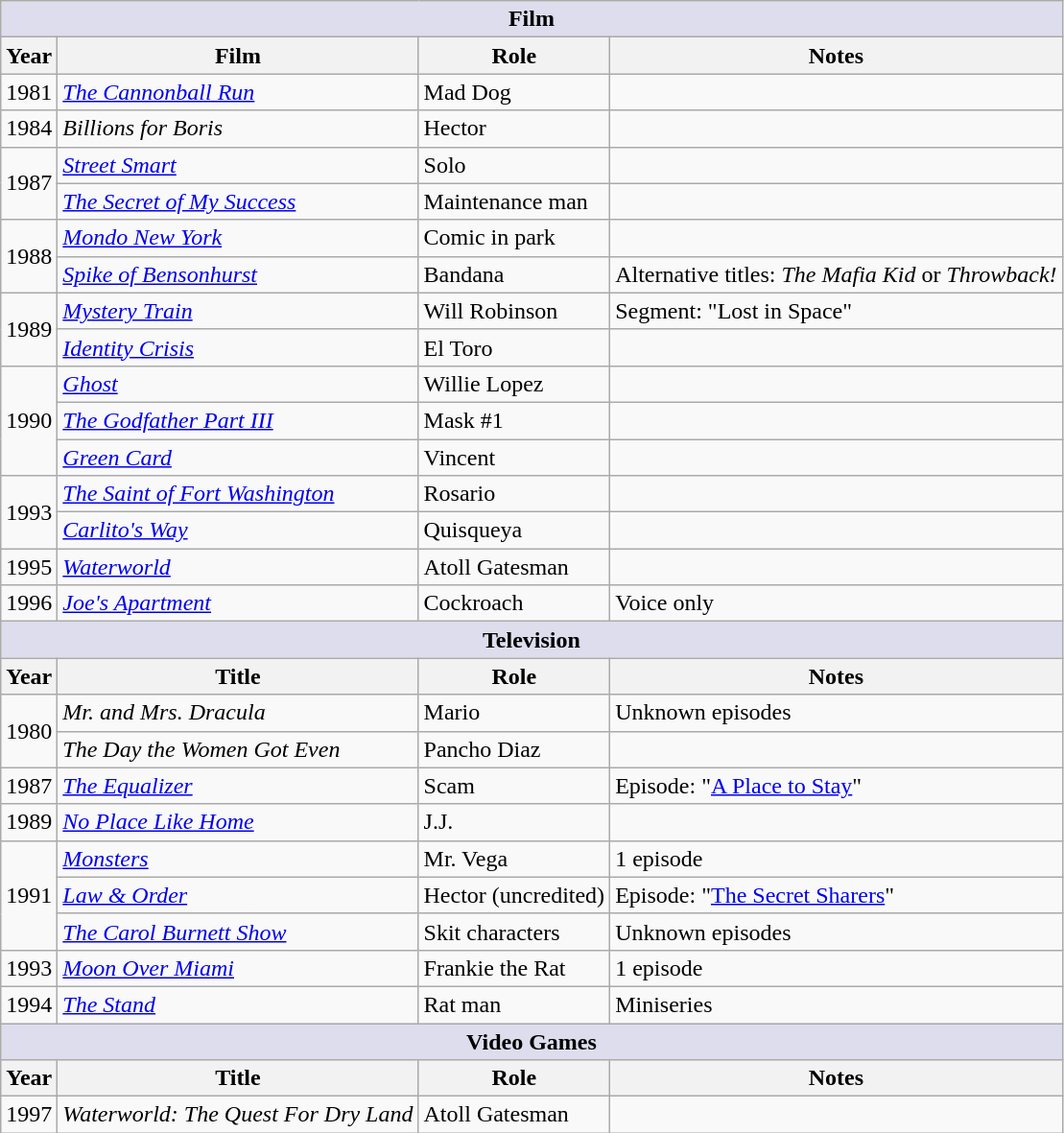<table class="wikitable">
<tr>
<th style="background:#ddddee;" colspan="4">Film</th>
</tr>
<tr>
<th>Year</th>
<th>Film</th>
<th>Role</th>
<th>Notes</th>
</tr>
<tr>
<td>1981</td>
<td><em><a href='#'>The Cannonball Run</a></em></td>
<td>Mad Dog</td>
<td></td>
</tr>
<tr>
<td>1984</td>
<td><em>Billions for Boris</em></td>
<td>Hector</td>
<td></td>
</tr>
<tr>
<td rowspan=2>1987</td>
<td><em><a href='#'>Street Smart</a></em></td>
<td>Solo</td>
<td></td>
</tr>
<tr>
<td><em><a href='#'>The Secret of My Success</a></em></td>
<td>Maintenance man</td>
<td></td>
</tr>
<tr>
<td rowspan=2>1988</td>
<td><em><a href='#'>Mondo New York</a></em></td>
<td>Comic in park</td>
<td></td>
</tr>
<tr>
<td><em><a href='#'>Spike of Bensonhurst</a></em></td>
<td>Bandana</td>
<td>Alternative titles: <em>The Mafia Kid</em> or <em>Throwback!</em></td>
</tr>
<tr>
<td rowspan=2>1989</td>
<td><em><a href='#'>Mystery Train</a></em></td>
<td>Will Robinson</td>
<td>Segment: "Lost in Space"</td>
</tr>
<tr>
<td><em><a href='#'>Identity Crisis</a></em></td>
<td>El Toro</td>
<td></td>
</tr>
<tr>
<td rowspan=3>1990</td>
<td><em><a href='#'>Ghost</a></em></td>
<td>Willie Lopez</td>
<td></td>
</tr>
<tr>
<td><em><a href='#'>The Godfather Part III</a></em></td>
<td>Mask #1</td>
<td></td>
</tr>
<tr>
<td><em><a href='#'>Green Card</a></em></td>
<td>Vincent</td>
<td></td>
</tr>
<tr>
<td rowspan=2>1993</td>
<td><em><a href='#'>The Saint of Fort Washington</a></em></td>
<td>Rosario</td>
<td></td>
</tr>
<tr>
<td><em><a href='#'>Carlito's Way</a></em></td>
<td>Quisqueya</td>
<td></td>
</tr>
<tr>
<td>1995</td>
<td><em><a href='#'>Waterworld</a></em></td>
<td>Atoll Gatesman</td>
<td></td>
</tr>
<tr>
<td>1996</td>
<td><em><a href='#'>Joe's Apartment</a></em></td>
<td>Cockroach</td>
<td>Voice only</td>
</tr>
<tr>
<th style="background:#ddddee;" colspan="4">Television</th>
</tr>
<tr>
<th>Year</th>
<th>Title</th>
<th>Role</th>
<th>Notes</th>
</tr>
<tr>
<td rowspan=2>1980</td>
<td><em>Mr. and Mrs. Dracula</em></td>
<td>Mario</td>
<td>Unknown episodes</td>
</tr>
<tr>
<td><em>The Day the Women Got Even</em></td>
<td>Pancho Diaz</td>
<td></td>
</tr>
<tr>
<td>1987</td>
<td><em><a href='#'>The Equalizer</a></em></td>
<td>Scam</td>
<td>Episode: "<a href='#'>A Place to Stay</a>"</td>
</tr>
<tr>
<td>1989</td>
<td><em><a href='#'>No Place Like Home</a></em></td>
<td>J.J.</td>
<td></td>
</tr>
<tr>
<td rowspan=3>1991</td>
<td><em><a href='#'>Monsters</a></em></td>
<td>Mr. Vega</td>
<td>1 episode</td>
</tr>
<tr>
<td><em><a href='#'>Law & Order</a></em></td>
<td>Hector (uncredited)</td>
<td>Episode: "<a href='#'>The Secret Sharers</a>"</td>
</tr>
<tr>
<td><em><a href='#'>The Carol Burnett Show</a></em></td>
<td>Skit characters</td>
<td>Unknown episodes</td>
</tr>
<tr>
<td>1993</td>
<td><em><a href='#'>Moon Over Miami</a></em></td>
<td>Frankie the Rat</td>
<td>1 episode</td>
</tr>
<tr>
<td>1994</td>
<td><em><a href='#'>The Stand</a></em></td>
<td>Rat man</td>
<td>Miniseries</td>
</tr>
<tr>
<th style="background:#ddddee;" colspan="4">Video Games</th>
</tr>
<tr>
<th>Year</th>
<th>Title</th>
<th>Role</th>
<th>Notes</th>
</tr>
<tr>
<td>1997</td>
<td><em>Waterworld: The Quest For Dry Land</em></td>
<td>Atoll Gatesman</td>
<td></td>
</tr>
</table>
